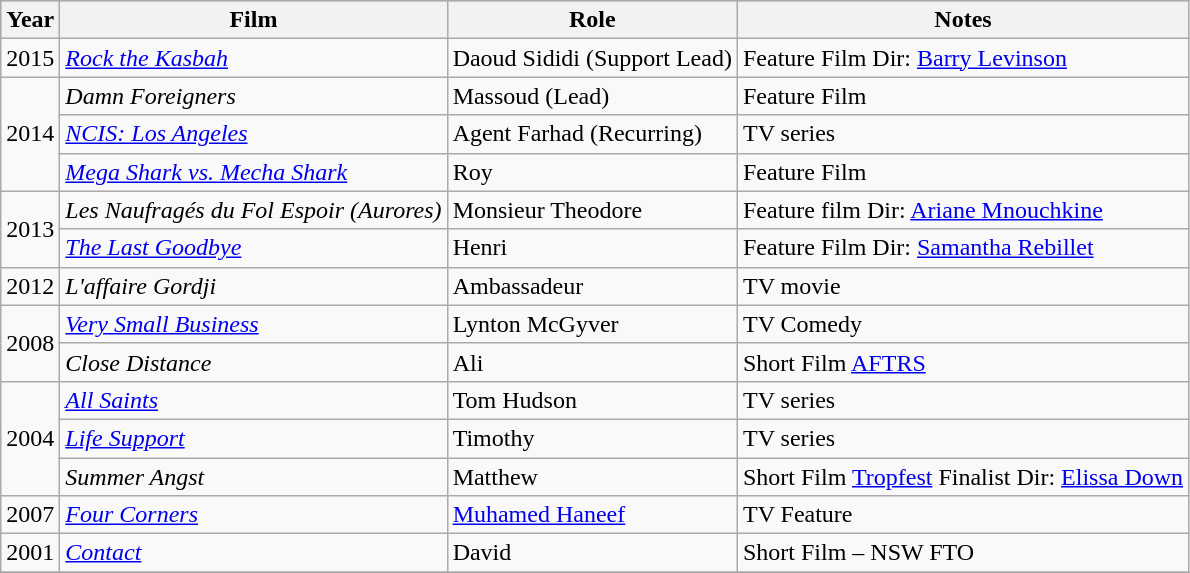<table class="wikitable">
<tr style="background:#b0c4de; text-align:center;">
<th>Year</th>
<th>Film</th>
<th>Role</th>
<th>Notes</th>
</tr>
<tr>
<td rowspan="1">2015</td>
<td><em><a href='#'>Rock the Kasbah</a> </em></td>
<td>Daoud Sididi (Support Lead)</td>
<td>Feature Film Dir: <a href='#'>Barry Levinson</a></td>
</tr>
<tr>
<td rowspan="3">2014</td>
<td><em>Damn Foreigners </em></td>
<td>Massoud (Lead)</td>
<td>Feature Film</td>
</tr>
<tr>
<td><em><a href='#'>NCIS: Los Angeles</a> </em></td>
<td>Agent Farhad (Recurring)</td>
<td>TV series</td>
</tr>
<tr>
<td><em><a href='#'>Mega Shark vs. Mecha Shark</a> </em></td>
<td>Roy</td>
<td>Feature Film</td>
</tr>
<tr>
<td rowspan="2">2013</td>
<td><em>Les Naufragés du Fol Espoir (Aurores)</em></td>
<td>Monsieur Theodore</td>
<td>Feature film Dir: <a href='#'>Ariane Mnouchkine</a></td>
</tr>
<tr>
<td><em><a href='#'>The Last Goodbye</a> </em></td>
<td>Henri</td>
<td>Feature Film Dir: <a href='#'>Samantha Rebillet</a></td>
</tr>
<tr>
<td rowspan="1">2012</td>
<td><em>L'affaire Gordji </em></td>
<td>Ambassadeur</td>
<td>TV movie</td>
</tr>
<tr>
<td rowspan="2">2008</td>
<td><em><a href='#'>Very Small Business</a></em></td>
<td>Lynton McGyver</td>
<td>TV Comedy</td>
</tr>
<tr>
<td><em>Close Distance</em></td>
<td>Ali</td>
<td>Short Film <a href='#'>AFTRS</a></td>
</tr>
<tr>
<td rowspan="3">2004</td>
<td><em><a href='#'>All Saints</a></em></td>
<td>Tom Hudson</td>
<td>TV series</td>
</tr>
<tr>
<td><em><a href='#'>Life Support</a></em></td>
<td>Timothy</td>
<td>TV series</td>
</tr>
<tr>
<td><em>Summer Angst</em></td>
<td>Matthew</td>
<td>Short Film <a href='#'>Tropfest</a> Finalist Dir: <a href='#'>Elissa Down</a></td>
</tr>
<tr>
<td>2007</td>
<td><em><a href='#'>Four Corners</a></em></td>
<td><a href='#'>Muhamed Haneef</a></td>
<td>TV Feature</td>
</tr>
<tr>
<td>2001</td>
<td><em><a href='#'>Contact</a></em></td>
<td>David</td>
<td>Short Film – NSW FTO</td>
</tr>
<tr>
</tr>
</table>
